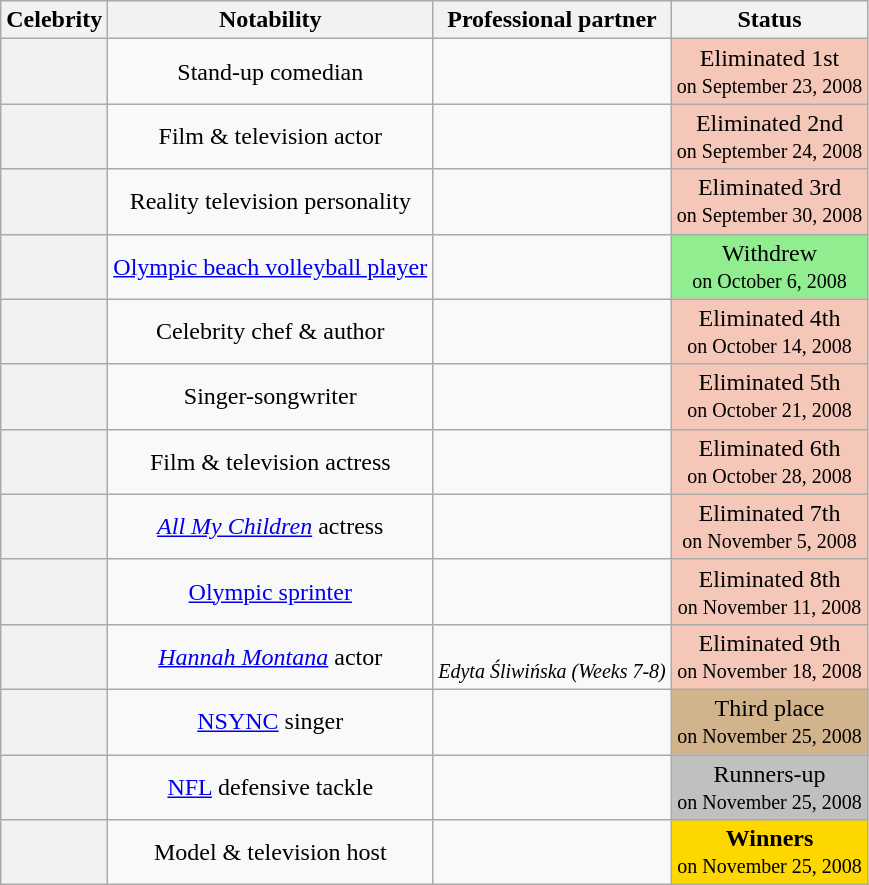<table class="wikitable sortable" style="text-align:center;">
<tr>
<th scope="col">Celebrity</th>
<th scope="col" class="unsortable">Notability</th>
<th scope="col">Professional partner</th>
<th scope="col">Status</th>
</tr>
<tr>
<th scope="row"></th>
<td>Stand-up comedian</td>
<td></td>
<td style="background:#f4c7b8;">Eliminated 1st<br><small>on September 23, 2008</small></td>
</tr>
<tr>
<th scope="row"></th>
<td>Film & television actor</td>
<td></td>
<td style="background:#f4c7b8;">Eliminated 2nd<br><small>on September 24, 2008</small></td>
</tr>
<tr>
<th scope="row"></th>
<td>Reality television personality</td>
<td></td>
<td style="background:#f4c7b8;">Eliminated 3rd<br><small>on September 30, 2008</small></td>
</tr>
<tr>
<th scope="row"></th>
<td><a href='#'>Olympic beach volleyball player</a></td>
<td></td>
<td style="background:lightgreen;">Withdrew<br><small>on October 6, 2008</small></td>
</tr>
<tr>
<th scope="row"></th>
<td>Celebrity chef & author</td>
<td></td>
<td style="background:#f4c7b8;">Eliminated 4th<br><small>on October 14, 2008</small></td>
</tr>
<tr>
<th scope="row"></th>
<td>Singer-songwriter</td>
<td></td>
<td style="background:#f4c7b8;">Eliminated 5th<br><small>on October 21, 2008</small></td>
</tr>
<tr>
<th scope="row"></th>
<td>Film & television actress</td>
<td></td>
<td style="background:#f4c7b8;">Eliminated 6th<br><small>on October 28, 2008</small></td>
</tr>
<tr>
<th scope="row"></th>
<td><em><a href='#'>All My Children</a></em> actress</td>
<td></td>
<td style="background:#f4c7b8;">Eliminated 7th<br><small>on November 5, 2008</small></td>
</tr>
<tr>
<th scope="row"></th>
<td><a href='#'>Olympic sprinter</a></td>
<td></td>
<td style="background:#f4c7b8;">Eliminated 8th<br><small>on November 11, 2008</small></td>
</tr>
<tr>
<th scope="row"></th>
<td><em><a href='#'>Hannah Montana</a></em> actor</td>
<td><br><small><em>Edyta Śliwińska (Weeks 7-8)</em></small></td>
<td style="background:#f4c7b8;">Eliminated 9th<br><small>on November 18, 2008</small></td>
</tr>
<tr>
<th scope="row"></th>
<td><a href='#'>NSYNC</a> singer</td>
<td></td>
<td style="background:tan;">Third place<br><small>on November 25, 2008</small></td>
</tr>
<tr>
<th scope="row"></th>
<td><a href='#'>NFL</a> defensive tackle</td>
<td></td>
<td style="background:silver;">Runners-up<br><small>on November 25, 2008</small></td>
</tr>
<tr>
<th scope="row"></th>
<td>Model & television host</td>
<td></td>
<td style="background:gold;"><strong>Winners</strong><br><small>on November 25, 2008</small></td>
</tr>
</table>
